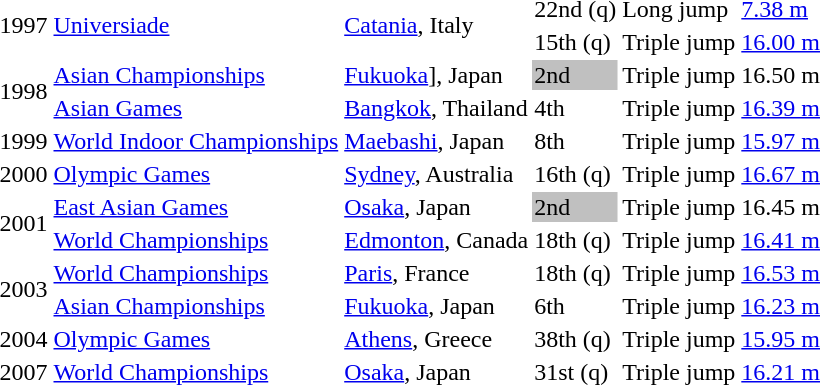<table>
<tr>
<td rowspan=2>1997</td>
<td rowspan=2><a href='#'>Universiade</a></td>
<td rowspan=2><a href='#'>Catania</a>, Italy</td>
<td>22nd (q)</td>
<td>Long jump</td>
<td><a href='#'>7.38 m</a></td>
</tr>
<tr>
<td>15th (q)</td>
<td>Triple jump</td>
<td><a href='#'>16.00 m</a></td>
</tr>
<tr>
<td rowspan=2>1998</td>
<td><a href='#'>Asian Championships</a></td>
<td><a href='#'>Fukuoka</a>], Japan</td>
<td bgcolor="silver">2nd</td>
<td>Triple jump</td>
<td>16.50 m</td>
</tr>
<tr>
<td><a href='#'>Asian Games</a></td>
<td><a href='#'>Bangkok</a>, Thailand</td>
<td>4th</td>
<td>Triple jump</td>
<td><a href='#'>16.39 m</a></td>
</tr>
<tr>
<td>1999</td>
<td><a href='#'>World Indoor Championships</a></td>
<td><a href='#'>Maebashi</a>, Japan</td>
<td>8th</td>
<td>Triple jump</td>
<td><a href='#'>15.97 m</a></td>
</tr>
<tr>
<td>2000</td>
<td><a href='#'>Olympic Games</a></td>
<td><a href='#'>Sydney</a>, Australia</td>
<td>16th (q)</td>
<td>Triple jump</td>
<td><a href='#'>16.67 m</a></td>
</tr>
<tr>
<td rowspan=2>2001</td>
<td><a href='#'>East Asian Games</a></td>
<td><a href='#'>Osaka</a>, Japan</td>
<td bgcolor="silver">2nd</td>
<td>Triple jump</td>
<td>16.45 m</td>
</tr>
<tr>
<td><a href='#'>World Championships</a></td>
<td><a href='#'>Edmonton</a>, Canada</td>
<td>18th (q)</td>
<td>Triple jump</td>
<td><a href='#'>16.41 m</a></td>
</tr>
<tr>
<td rowspan=2>2003</td>
<td><a href='#'>World Championships</a></td>
<td><a href='#'>Paris</a>, France</td>
<td>18th (q)</td>
<td>Triple jump</td>
<td><a href='#'>16.53 m</a></td>
</tr>
<tr>
<td><a href='#'>Asian Championships</a></td>
<td><a href='#'>Fukuoka</a>, Japan</td>
<td>6th</td>
<td>Triple jump</td>
<td><a href='#'>16.23 m</a></td>
</tr>
<tr>
<td>2004</td>
<td><a href='#'>Olympic Games</a></td>
<td><a href='#'>Athens</a>, Greece</td>
<td>38th (q)</td>
<td>Triple jump</td>
<td><a href='#'>15.95 m</a></td>
</tr>
<tr>
<td>2007</td>
<td><a href='#'>World Championships</a></td>
<td><a href='#'>Osaka</a>, Japan</td>
<td>31st (q)</td>
<td>Triple jump</td>
<td><a href='#'>16.21 m</a></td>
</tr>
</table>
